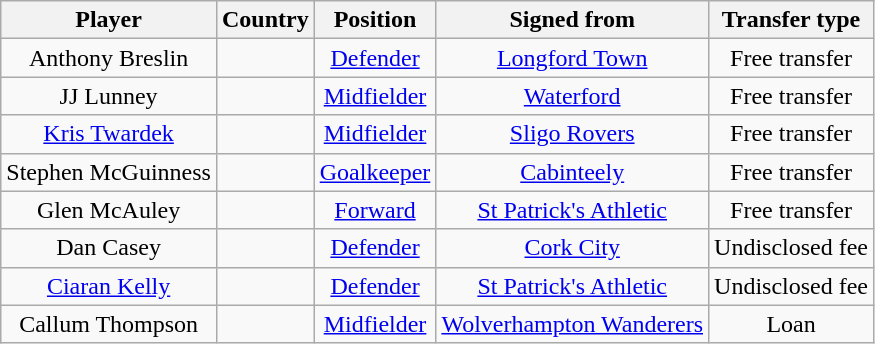<table class="wikitable" style="text-align:center">
<tr>
<th>Player</th>
<th>Country</th>
<th>Position</th>
<th>Signed from</th>
<th>Transfer type</th>
</tr>
<tr>
<td>Anthony Breslin</td>
<td></td>
<td><a href='#'>Defender</a></td>
<td> <a href='#'>Longford Town</a></td>
<td>Free transfer</td>
</tr>
<tr>
<td>JJ Lunney</td>
<td></td>
<td><a href='#'>Midfielder</a></td>
<td> <a href='#'>Waterford</a></td>
<td>Free transfer</td>
</tr>
<tr>
<td><a href='#'>Kris Twardek</a></td>
<td></td>
<td><a href='#'>Midfielder</a></td>
<td> <a href='#'>Sligo Rovers</a></td>
<td>Free transfer</td>
</tr>
<tr>
<td>Stephen McGuinness</td>
<td></td>
<td><a href='#'>Goalkeeper</a></td>
<td> <a href='#'>Cabinteely</a></td>
<td>Free transfer</td>
</tr>
<tr>
<td>Glen McAuley</td>
<td></td>
<td><a href='#'>Forward</a></td>
<td> <a href='#'>St Patrick's Athletic</a></td>
<td>Free transfer</td>
</tr>
<tr>
<td>Dan Casey</td>
<td></td>
<td><a href='#'>Defender</a></td>
<td> <a href='#'>Cork City</a></td>
<td>Undisclosed fee</td>
</tr>
<tr>
<td><a href='#'>Ciaran Kelly</a></td>
<td></td>
<td><a href='#'>Defender</a></td>
<td> <a href='#'>St Patrick's Athletic</a></td>
<td>Undisclosed fee</td>
</tr>
<tr>
<td>Callum Thompson</td>
<td></td>
<td><a href='#'>Midfielder</a></td>
<td> <a href='#'>Wolverhampton Wanderers</a></td>
<td>Loan</td>
</tr>
</table>
